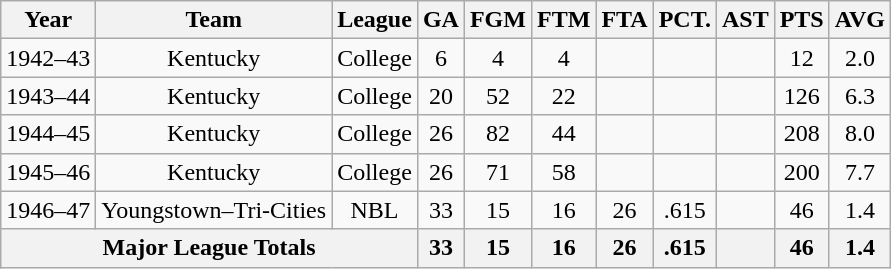<table class="wikitable" style="text-align:center">
<tr>
<th>Year</th>
<th>Team</th>
<th>League</th>
<th>GA</th>
<th>FGM</th>
<th>FTM</th>
<th>FTA</th>
<th>PCT.</th>
<th>AST</th>
<th>PTS</th>
<th>AVG</th>
</tr>
<tr>
<td>1942–43</td>
<td>Kentucky</td>
<td>College</td>
<td>6</td>
<td>4</td>
<td>4</td>
<td></td>
<td></td>
<td></td>
<td>12</td>
<td>2.0</td>
</tr>
<tr>
<td>1943–44</td>
<td>Kentucky</td>
<td>College</td>
<td>20</td>
<td>52</td>
<td>22</td>
<td></td>
<td></td>
<td></td>
<td>126</td>
<td>6.3</td>
</tr>
<tr>
<td>1944–45</td>
<td>Kentucky</td>
<td>College</td>
<td>26</td>
<td>82</td>
<td>44</td>
<td></td>
<td></td>
<td></td>
<td>208</td>
<td>8.0</td>
</tr>
<tr>
<td>1945–46</td>
<td>Kentucky</td>
<td>College</td>
<td>26</td>
<td>71</td>
<td>58</td>
<td></td>
<td></td>
<td></td>
<td>200</td>
<td>7.7</td>
</tr>
<tr>
<td>1946–47</td>
<td>Youngstown–Tri-Cities</td>
<td>NBL</td>
<td>33</td>
<td>15</td>
<td>16</td>
<td>26</td>
<td>.615</td>
<td></td>
<td>46</td>
<td>1.4</td>
</tr>
<tr>
<th colspan="3">Major League Totals</th>
<th>33</th>
<th>15</th>
<th>16</th>
<th>26</th>
<th>.615</th>
<th></th>
<th>46</th>
<th>1.4</th>
</tr>
</table>
